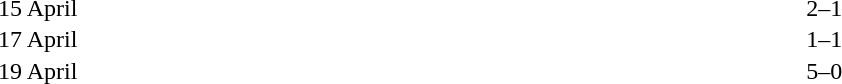<table cellspacing=1 width=70%>
<tr>
<th width=25%></th>
<th width=30%></th>
<th width=15%></th>
<th width=30%></th>
</tr>
<tr>
<td>15 April</td>
<td align=right></td>
<td align=center>2–1</td>
<td></td>
</tr>
<tr>
<td>17 April</td>
<td align=right></td>
<td align=center>1–1</td>
<td></td>
</tr>
<tr>
<td>19 April</td>
<td align=right></td>
<td align=center>5–0</td>
<td></td>
</tr>
</table>
